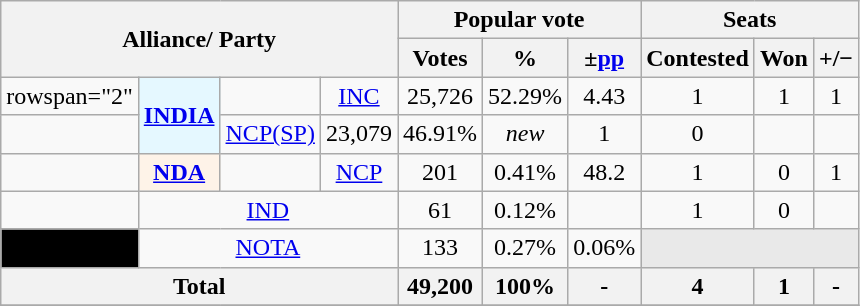<table class="wikitable sortable" style="text-align:center;">
<tr>
<th colspan="4" rowspan="2">Alliance/ Party</th>
<th colspan="3">Popular vote</th>
<th colspan="3">Seats</th>
</tr>
<tr>
<th>Votes</th>
<th>%</th>
<th>±<a href='#'>pp</a></th>
<th>Contested</th>
<th>Won</th>
<th><strong>+/−</strong></th>
</tr>
<tr>
<td>rowspan="2"</td>
<th rowspan="2"style="background:#E5F8FF"><a href='#'>INDIA</a></th>
<td></td>
<td><a href='#'>INC</a></td>
<td>25,726</td>
<td>52.29%</td>
<td>4.43</td>
<td>1</td>
<td>1</td>
<td>1</td>
</tr>
<tr>
<td></td>
<td><a href='#'>NCP(SP)</a></td>
<td>23,079</td>
<td>46.91%</td>
<td><em>new</em></td>
<td>1</td>
<td>0</td>
<td></td>
</tr>
<tr>
<td></td>
<th style="background:#fef3e8"><a href='#'>NDA</a></th>
<td></td>
<td><a href='#'>NCP</a></td>
<td>201</td>
<td>0.41%</td>
<td>48.2</td>
<td>1</td>
<td>0</td>
<td>1</td>
</tr>
<tr>
<td></td>
<td colspan="3"><a href='#'>IND</a></td>
<td>61</td>
<td>0.12%</td>
<td></td>
<td>1</td>
<td>0</td>
<td></td>
</tr>
<tr>
<td bgcolor="Black"></td>
<td colspan="3"><a href='#'>NOTA</a></td>
<td>133</td>
<td>0.27%</td>
<td>0.06%</td>
<th colspan="3" style="background-color:#E9E9E9"></th>
</tr>
<tr>
<th colspan="4">Total</th>
<th>49,200</th>
<th>100%</th>
<th>-</th>
<th>4</th>
<th>1</th>
<th>-</th>
</tr>
<tr>
</tr>
</table>
